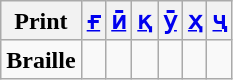<table class="wikitable" style="text-align:center">
<tr>
<th><strong>Print</strong></th>
<th><a href='#'>ғ</a></th>
<th><a href='#'>ӣ</a></th>
<th><a href='#'>қ</a></th>
<th><a href='#'>ӯ</a></th>
<th><a href='#'>ҳ</a></th>
<th><a href='#'>ҷ</a></th>
</tr>
<tr>
<td><strong>Braille</strong></td>
<td></td>
<td></td>
<td></td>
<td></td>
<td></td>
<td></td>
</tr>
</table>
